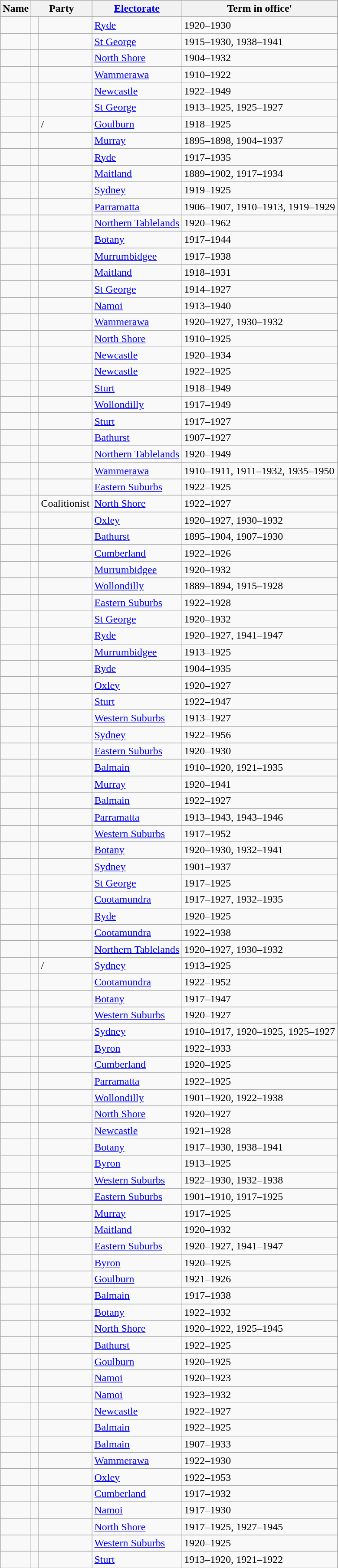<table class="wikitable sortable">
<tr>
<th><strong>Name</strong></th>
<th colspan=2><strong>Party</strong></th>
<th><strong><a href='#'>Electorate</a></strong></th>
<th><strong>Term in office</strong>'</th>
</tr>
<tr>
<td></td>
<td> </td>
<td></td>
<td><a href='#'>Ryde</a></td>
<td>1920–1930</td>
</tr>
<tr>
<td></td>
<td> </td>
<td></td>
<td><a href='#'>St George</a></td>
<td>1915–1930, 1938–1941</td>
</tr>
<tr>
<td></td>
<td> </td>
<td></td>
<td><a href='#'>North Shore</a></td>
<td>1904–1932</td>
</tr>
<tr>
<td></td>
<td> </td>
<td></td>
<td><a href='#'>Wammerawa</a></td>
<td>1910–1922</td>
</tr>
<tr>
<td></td>
<td> </td>
<td></td>
<td><a href='#'>Newcastle</a></td>
<td>1922–1949</td>
</tr>
<tr>
<td></td>
<td> </td>
<td></td>
<td><a href='#'>St George</a></td>
<td>1913–1925, 1925–1927</td>
</tr>
<tr>
<td></td>
<td> </td>
<td>/</td>
<td><a href='#'>Goulburn</a></td>
<td>1918–1925</td>
</tr>
<tr>
<td></td>
<td> </td>
<td></td>
<td><a href='#'>Murray</a></td>
<td>1895–1898, 1904–1937</td>
</tr>
<tr>
<td></td>
<td> </td>
<td></td>
<td><a href='#'>Ryde</a></td>
<td>1917–1935</td>
</tr>
<tr>
<td></td>
<td> </td>
<td></td>
<td><a href='#'>Maitland</a></td>
<td>1889–1902, 1917–1934</td>
</tr>
<tr>
<td></td>
<td> </td>
<td></td>
<td><a href='#'>Sydney</a></td>
<td>1919–1925</td>
</tr>
<tr>
<td></td>
<td> </td>
<td></td>
<td><a href='#'>Parramatta</a></td>
<td>1906–1907, 1910–1913, 1919–1929</td>
</tr>
<tr>
<td></td>
<td> </td>
<td></td>
<td><a href='#'>Northern Tablelands</a></td>
<td>1920–1962</td>
</tr>
<tr>
<td></td>
<td> </td>
<td></td>
<td><a href='#'>Botany</a></td>
<td>1917–1944</td>
</tr>
<tr>
<td></td>
<td> </td>
<td></td>
<td><a href='#'>Murrumbidgee</a></td>
<td>1917–1938</td>
</tr>
<tr>
<td></td>
<td> </td>
<td></td>
<td><a href='#'>Maitland</a></td>
<td>1918–1931</td>
</tr>
<tr>
<td></td>
<td> </td>
<td></td>
<td><a href='#'>St George</a></td>
<td>1914–1927</td>
</tr>
<tr>
<td></td>
<td> </td>
<td></td>
<td><a href='#'>Namoi</a></td>
<td>1913–1940</td>
</tr>
<tr>
<td></td>
<td> </td>
<td></td>
<td><a href='#'>Wammerawa</a></td>
<td>1920–1927, 1930–1932</td>
</tr>
<tr>
<td></td>
<td> </td>
<td></td>
<td><a href='#'>North Shore</a></td>
<td>1910–1925</td>
</tr>
<tr>
<td></td>
<td> </td>
<td></td>
<td><a href='#'>Newcastle</a></td>
<td>1920–1934</td>
</tr>
<tr>
<td></td>
<td> </td>
<td></td>
<td><a href='#'>Newcastle</a></td>
<td>1922–1925</td>
</tr>
<tr>
<td></td>
<td> </td>
<td></td>
<td><a href='#'>Sturt</a></td>
<td>1918–1949</td>
</tr>
<tr>
<td></td>
<td> </td>
<td></td>
<td><a href='#'>Wollondilly</a></td>
<td>1917–1949</td>
</tr>
<tr>
<td></td>
<td> </td>
<td></td>
<td><a href='#'>Sturt</a></td>
<td>1917–1927</td>
</tr>
<tr>
<td></td>
<td> </td>
<td></td>
<td><a href='#'>Bathurst</a></td>
<td>1907–1927</td>
</tr>
<tr>
<td></td>
<td> </td>
<td></td>
<td><a href='#'>Northern Tablelands</a></td>
<td>1920–1949</td>
</tr>
<tr>
<td></td>
<td> </td>
<td></td>
<td><a href='#'>Wammerawa</a></td>
<td>1910–1911, 1911–1932, 1935–1950</td>
</tr>
<tr>
<td></td>
<td> </td>
<td></td>
<td><a href='#'>Eastern Suburbs</a></td>
<td>1922–1925</td>
</tr>
<tr>
<td></td>
<td> </td>
<td> Coalitionist</td>
<td><a href='#'>North Shore</a></td>
<td>1922–1927</td>
</tr>
<tr>
<td></td>
<td> </td>
<td></td>
<td><a href='#'>Oxley</a></td>
<td>1920–1927, 1930–1932</td>
</tr>
<tr>
<td></td>
<td> </td>
<td></td>
<td><a href='#'>Bathurst</a></td>
<td>1895–1904, 1907–1930</td>
</tr>
<tr>
<td></td>
<td> </td>
<td></td>
<td><a href='#'>Cumberland</a></td>
<td>1922–1926</td>
</tr>
<tr>
<td></td>
<td> </td>
<td></td>
<td><a href='#'>Murrumbidgee</a></td>
<td>1920–1932</td>
</tr>
<tr>
<td></td>
<td> </td>
<td></td>
<td><a href='#'>Wollondilly</a></td>
<td>1889–1894, 1915–1928</td>
</tr>
<tr>
<td></td>
<td> </td>
<td></td>
<td><a href='#'>Eastern Suburbs</a></td>
<td>1922–1928</td>
</tr>
<tr>
<td></td>
<td> </td>
<td></td>
<td><a href='#'>St George</a></td>
<td>1920–1932</td>
</tr>
<tr>
<td></td>
<td> </td>
<td></td>
<td><a href='#'>Ryde</a></td>
<td>1920–1927, 1941–1947</td>
</tr>
<tr>
<td></td>
<td> </td>
<td></td>
<td><a href='#'>Murrumbidgee</a></td>
<td>1913–1925</td>
</tr>
<tr>
<td></td>
<td> </td>
<td></td>
<td><a href='#'>Ryde</a></td>
<td>1904–1935</td>
</tr>
<tr>
<td></td>
<td> </td>
<td></td>
<td><a href='#'>Oxley</a></td>
<td>1920–1927</td>
</tr>
<tr>
<td></td>
<td> </td>
<td></td>
<td><a href='#'>Sturt</a></td>
<td>1922–1947</td>
</tr>
<tr>
<td></td>
<td> </td>
<td></td>
<td><a href='#'>Western Suburbs</a></td>
<td>1913–1927</td>
</tr>
<tr>
<td></td>
<td> </td>
<td></td>
<td><a href='#'>Sydney</a></td>
<td>1922–1956</td>
</tr>
<tr>
<td></td>
<td> </td>
<td></td>
<td><a href='#'>Eastern Suburbs</a></td>
<td>1920–1930</td>
</tr>
<tr>
<td></td>
<td> </td>
<td></td>
<td><a href='#'>Balmain</a></td>
<td>1910–1920, 1921–1935</td>
</tr>
<tr>
<td></td>
<td> </td>
<td></td>
<td><a href='#'>Murray</a></td>
<td>1920–1941</td>
</tr>
<tr>
<td></td>
<td> </td>
<td></td>
<td><a href='#'>Balmain</a></td>
<td>1922–1927</td>
</tr>
<tr>
<td></td>
<td> </td>
<td></td>
<td><a href='#'>Parramatta</a></td>
<td>1913–1943, 1943–1946</td>
</tr>
<tr>
<td></td>
<td> </td>
<td></td>
<td><a href='#'>Western Suburbs</a></td>
<td>1917–1952</td>
</tr>
<tr>
<td></td>
<td> </td>
<td></td>
<td><a href='#'>Botany</a></td>
<td>1920–1930, 1932–1941</td>
</tr>
<tr>
<td></td>
<td> </td>
<td></td>
<td><a href='#'>Sydney</a></td>
<td>1901–1937</td>
</tr>
<tr>
<td></td>
<td> </td>
<td></td>
<td><a href='#'>St George</a></td>
<td>1917–1925</td>
</tr>
<tr>
<td></td>
<td> </td>
<td></td>
<td><a href='#'>Cootamundra</a></td>
<td>1917–1927, 1932–1935</td>
</tr>
<tr>
<td></td>
<td> </td>
<td></td>
<td><a href='#'>Ryde</a></td>
<td>1920–1925</td>
</tr>
<tr>
<td></td>
<td> </td>
<td></td>
<td><a href='#'>Cootamundra</a></td>
<td>1922–1938</td>
</tr>
<tr>
<td></td>
<td> </td>
<td></td>
<td><a href='#'>Northern Tablelands</a></td>
<td>1920–1927, 1930–1932</td>
</tr>
<tr>
<td></td>
<td> </td>
<td>/</td>
<td><a href='#'>Sydney</a></td>
<td>1913–1925</td>
</tr>
<tr>
<td></td>
<td> </td>
<td></td>
<td><a href='#'>Cootamundra</a></td>
<td>1922–1952</td>
</tr>
<tr>
<td></td>
<td> </td>
<td></td>
<td><a href='#'>Botany</a></td>
<td>1917–1947</td>
</tr>
<tr>
<td></td>
<td> </td>
<td></td>
<td><a href='#'>Western Suburbs</a></td>
<td>1920–1927</td>
</tr>
<tr>
<td></td>
<td> </td>
<td></td>
<td><a href='#'>Sydney</a></td>
<td>1910–1917, 1920–1925, 1925–1927</td>
</tr>
<tr>
<td></td>
<td> </td>
<td></td>
<td><a href='#'>Byron</a></td>
<td>1922–1933</td>
</tr>
<tr>
<td></td>
<td> </td>
<td></td>
<td><a href='#'>Cumberland</a></td>
<td>1920–1925</td>
</tr>
<tr>
<td></td>
<td> </td>
<td></td>
<td><a href='#'>Parramatta</a></td>
<td>1922–1925</td>
</tr>
<tr>
<td></td>
<td> </td>
<td></td>
<td><a href='#'>Wollondilly</a></td>
<td>1901–1920, 1922–1938</td>
</tr>
<tr>
<td></td>
<td> </td>
<td></td>
<td><a href='#'>North Shore</a></td>
<td>1920–1927</td>
</tr>
<tr>
<td></td>
<td> </td>
<td></td>
<td><a href='#'>Newcastle</a></td>
<td>1921–1928</td>
</tr>
<tr>
<td></td>
<td> </td>
<td></td>
<td><a href='#'>Botany</a></td>
<td>1917–1930, 1938–1941</td>
</tr>
<tr>
<td></td>
<td> </td>
<td></td>
<td><a href='#'>Byron</a></td>
<td>1913–1925</td>
</tr>
<tr>
<td></td>
<td> </td>
<td></td>
<td><a href='#'>Western Suburbs</a></td>
<td>1922–1930, 1932–1938</td>
</tr>
<tr>
<td></td>
<td> </td>
<td></td>
<td><a href='#'>Eastern Suburbs</a></td>
<td>1901–1910, 1917–1925</td>
</tr>
<tr>
<td></td>
<td> </td>
<td></td>
<td><a href='#'>Murray</a></td>
<td>1917–1925</td>
</tr>
<tr>
<td></td>
<td> </td>
<td></td>
<td><a href='#'>Maitland</a></td>
<td>1920–1932</td>
</tr>
<tr>
<td></td>
<td> </td>
<td></td>
<td><a href='#'>Eastern Suburbs</a></td>
<td>1920–1927, 1941–1947</td>
</tr>
<tr>
<td></td>
<td> </td>
<td></td>
<td><a href='#'>Byron</a></td>
<td>1920–1925</td>
</tr>
<tr>
<td></td>
<td> </td>
<td></td>
<td><a href='#'>Goulburn</a></td>
<td>1921–1926</td>
</tr>
<tr>
<td></td>
<td> </td>
<td></td>
<td><a href='#'>Balmain</a></td>
<td>1917–1938</td>
</tr>
<tr>
<td></td>
<td> </td>
<td></td>
<td><a href='#'>Botany</a></td>
<td>1922–1932</td>
</tr>
<tr>
<td></td>
<td> </td>
<td></td>
<td><a href='#'>North Shore</a></td>
<td>1920–1922, 1925–1945</td>
</tr>
<tr>
<td></td>
<td> </td>
<td></td>
<td><a href='#'>Bathurst</a></td>
<td>1922–1925</td>
</tr>
<tr>
<td></td>
<td> </td>
<td></td>
<td><a href='#'>Goulburn</a></td>
<td>1920–1925</td>
</tr>
<tr>
<td></td>
<td> </td>
<td></td>
<td><a href='#'>Namoi</a></td>
<td>1920–1923</td>
</tr>
<tr>
<td></td>
<td> </td>
<td></td>
<td><a href='#'>Namoi</a></td>
<td>1923–1932</td>
</tr>
<tr>
<td></td>
<td> </td>
<td></td>
<td><a href='#'>Newcastle</a></td>
<td>1922–1927</td>
</tr>
<tr>
<td></td>
<td> </td>
<td></td>
<td><a href='#'>Balmain</a></td>
<td>1922–1925</td>
</tr>
<tr>
<td></td>
<td> </td>
<td></td>
<td><a href='#'>Balmain</a></td>
<td>1907–1933</td>
</tr>
<tr>
<td></td>
<td> </td>
<td></td>
<td><a href='#'>Wammerawa</a></td>
<td>1922–1930</td>
</tr>
<tr>
<td></td>
<td> </td>
<td></td>
<td><a href='#'>Oxley</a></td>
<td>1922–1953</td>
</tr>
<tr>
<td></td>
<td> </td>
<td></td>
<td><a href='#'>Cumberland</a></td>
<td>1917–1932</td>
</tr>
<tr>
<td></td>
<td> </td>
<td></td>
<td><a href='#'>Namoi</a></td>
<td>1917–1930</td>
</tr>
<tr>
<td></td>
<td> </td>
<td></td>
<td><a href='#'>North Shore</a></td>
<td>1917–1925, 1927–1945</td>
</tr>
<tr>
<td></td>
<td> </td>
<td></td>
<td><a href='#'>Western Suburbs</a></td>
<td>1920–1925</td>
</tr>
<tr>
<td></td>
<td> </td>
<td></td>
<td><a href='#'>Sturt</a></td>
<td>1913–1920, 1921–1922</td>
</tr>
</table>
